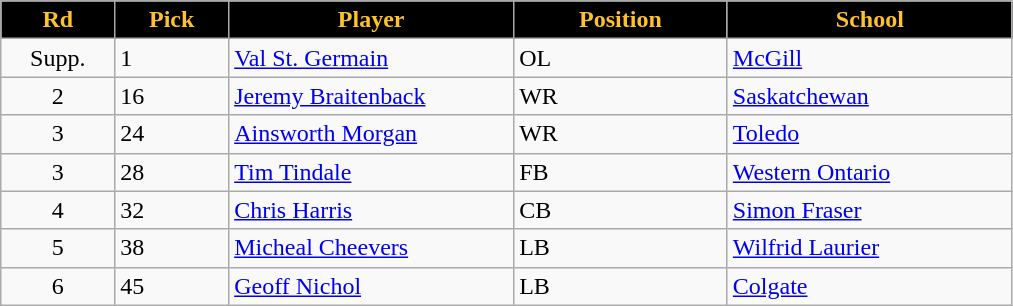<table class="wikitable sortable">
<tr>
<th style="background:#000000;color:#FFC12D;"  width="8%">Rd</th>
<th style="background:#000000;color:#FFC12D;"  width="8%">Pick</th>
<th style="background:#000000;color:#FFC12D;"  width="20%">Player</th>
<th style="background:#000000;color:#FFC12D;"  width="15%">Position</th>
<th style="background:#000000;color:#FFC12D;"  width="20%">School</th>
</tr>
<tr>
<td align=center>Supp.</td>
<td>1</td>
<td><a href='#'>Val St. Germain</a></td>
<td>OL</td>
<td><a href='#'>McGill</a></td>
</tr>
<tr>
<td align=center>2</td>
<td>16</td>
<td><a href='#'>Jeremy Braitenback</a></td>
<td>WR</td>
<td><a href='#'>Saskatchewan</a></td>
</tr>
<tr>
<td align=center>3</td>
<td>24</td>
<td><a href='#'>Ainsworth Morgan</a></td>
<td>WR</td>
<td><a href='#'>Toledo</a></td>
</tr>
<tr>
<td align=center>3</td>
<td>28</td>
<td><a href='#'>Tim Tindale</a></td>
<td>FB</td>
<td><a href='#'>Western Ontario</a></td>
</tr>
<tr>
<td align=center>4</td>
<td>32</td>
<td><a href='#'>Chris Harris</a></td>
<td>CB</td>
<td><a href='#'>Simon Fraser</a></td>
</tr>
<tr>
<td align=center>5</td>
<td>38</td>
<td><a href='#'>Micheal Cheevers</a></td>
<td>LB</td>
<td><a href='#'>Wilfrid Laurier</a></td>
</tr>
<tr>
<td align=center>6</td>
<td>45</td>
<td><a href='#'>Geoff Nichol</a></td>
<td>LB</td>
<td><a href='#'>Colgate</a></td>
</tr>
</table>
